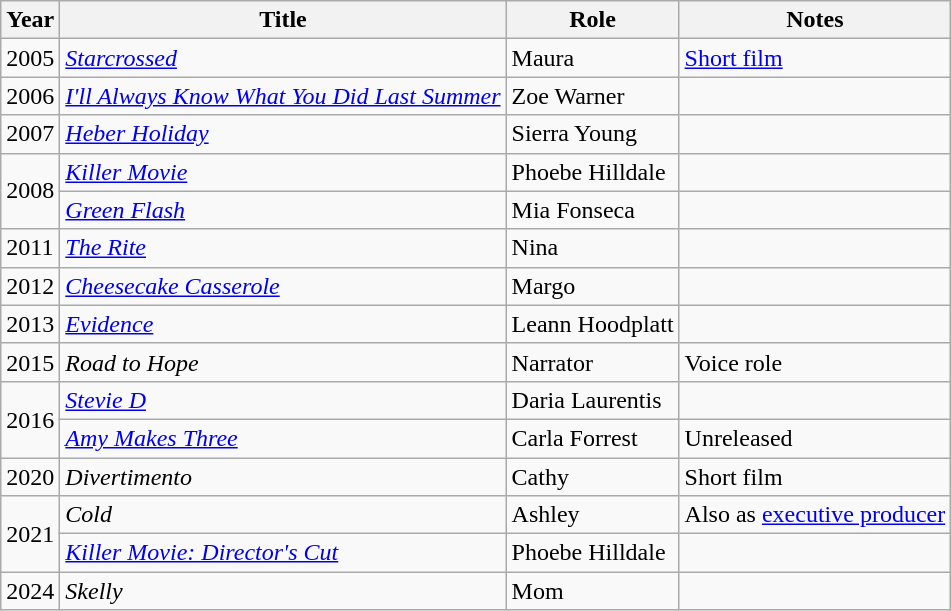<table class="wikitable sortable">
<tr>
<th>Year</th>
<th>Title</th>
<th>Role</th>
<th class="unsortable">Notes</th>
</tr>
<tr>
<td>2005</td>
<td><em><a href='#'>Starcrossed</a></em></td>
<td>Maura</td>
<td><a href='#'>Short film</a></td>
</tr>
<tr>
<td>2006</td>
<td><em><a href='#'>I'll Always Know What You Did Last Summer</a></em></td>
<td>Zoe Warner</td>
<td></td>
</tr>
<tr>
<td>2007</td>
<td><em><a href='#'>Heber Holiday</a></em></td>
<td>Sierra Young</td>
<td></td>
</tr>
<tr>
<td rowspan="2">2008</td>
<td><em><a href='#'>Killer Movie</a></em></td>
<td>Phoebe Hilldale</td>
<td></td>
</tr>
<tr>
<td><em><a href='#'>Green Flash</a></em></td>
<td>Mia Fonseca</td>
<td></td>
</tr>
<tr>
<td>2011</td>
<td><em><a href='#'>The Rite</a></em></td>
<td>Nina</td>
<td></td>
</tr>
<tr>
<td>2012</td>
<td><em><a href='#'>Cheesecake Casserole</a></em></td>
<td>Margo</td>
<td></td>
</tr>
<tr>
<td>2013</td>
<td><em><a href='#'>Evidence</a></em></td>
<td>Leann Hoodplatt</td>
<td></td>
</tr>
<tr>
<td>2015</td>
<td><em>Road to Hope</em></td>
<td>Narrator</td>
<td>Voice role</td>
</tr>
<tr>
<td rowspan="2">2016</td>
<td><em><a href='#'>Stevie D</a></em></td>
<td>Daria Laurentis</td>
<td></td>
</tr>
<tr>
<td><em><a href='#'>Amy Makes Three</a></em></td>
<td>Carla Forrest</td>
<td>Unreleased</td>
</tr>
<tr>
<td>2020</td>
<td><em>Divertimento</em></td>
<td>Cathy</td>
<td>Short film</td>
</tr>
<tr>
<td rowspan="2">2021</td>
<td><em>Cold</em></td>
<td>Ashley</td>
<td>Also as <a href='#'>executive producer</a></td>
</tr>
<tr>
<td><em><a href='#'>Killer Movie: Director's Cut</a></em></td>
<td>Phoebe Hilldale</td>
<td></td>
</tr>
<tr>
<td>2024</td>
<td><em>Skelly</em></td>
<td>Mom</td>
<td></td>
</tr>
</table>
